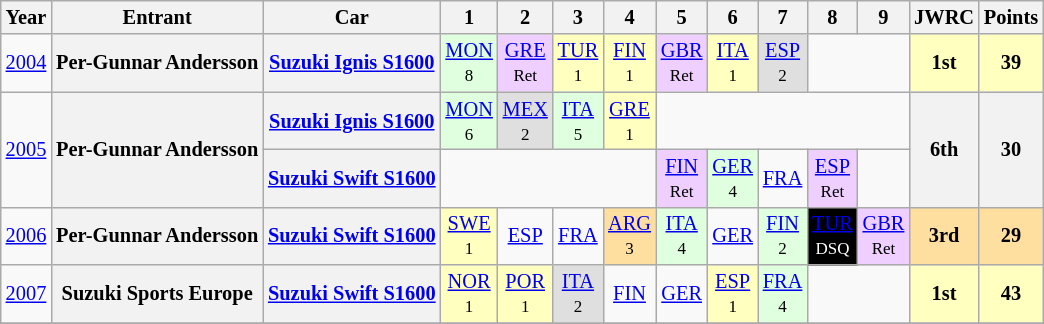<table class="wikitable" border="1" style="text-align:center; font-size:85%;">
<tr>
<th>Year</th>
<th>Entrant</th>
<th>Car</th>
<th>1</th>
<th>2</th>
<th>3</th>
<th>4</th>
<th>5</th>
<th>6</th>
<th>7</th>
<th>8</th>
<th>9</th>
<th>JWRC</th>
<th>Points</th>
</tr>
<tr>
<td><a href='#'>2004</a></td>
<th nowrap>Per-Gunnar Andersson</th>
<th nowrap><a href='#'>Suzuki Ignis S1600</a></th>
<td style="background:#DFFFDF;"><a href='#'>MON</a><br><small>8</small></td>
<td style="background:#EFCFFF;"><a href='#'>GRE</a><br><small>Ret</small></td>
<td style="background:#FFFFBF;"><a href='#'>TUR</a><br><small>1</small></td>
<td style="background:#FFFFBF;"><a href='#'>FIN</a><br><small>1</small></td>
<td style="background:#EFCFFF;"><a href='#'>GBR</a><br><small>Ret</small></td>
<td style="background:#FFFFBF;"><a href='#'>ITA</a><br><small>1</small></td>
<td style="background:#DFDFDF;"><a href='#'>ESP</a><br><small>2</small></td>
<td colspan=2></td>
<td style="background:#FFFFBF;"><strong>1st</strong></td>
<td style="background:#FFFFBF;"><strong>39</strong></td>
</tr>
<tr>
<td rowspan=2><a href='#'>2005</a></td>
<th rowspan=2 nowrap>Per-Gunnar Andersson</th>
<th nowrap><a href='#'>Suzuki Ignis S1600</a></th>
<td style="background:#DFFFDF;"><a href='#'>MON</a><br><small>6</small></td>
<td style="background:#DFDFDF;"><a href='#'>MEX</a><br><small>2</small></td>
<td style="background:#DFFFDF;"><a href='#'>ITA</a><br><small>5</small></td>
<td style="background:#FFFFBF;"><a href='#'>GRE</a><br><small>1</small></td>
<td colspan=5></td>
<th rowspan=2>6th</th>
<th rowspan=2>30</th>
</tr>
<tr>
<th nowrap><a href='#'>Suzuki Swift S1600</a></th>
<td colspan=4></td>
<td style="background:#EFCFFF;"><a href='#'>FIN</a><br><small>Ret</small></td>
<td style="background:#DFFFDF;"><a href='#'>GER</a><br><small>4</small></td>
<td><a href='#'>FRA</a></td>
<td style="background:#EFCFFF;"><a href='#'>ESP</a><br><small>Ret</small></td>
<td></td>
</tr>
<tr>
<td><a href='#'>2006</a></td>
<th nowrap>Per-Gunnar Andersson</th>
<th nowrap><a href='#'>Suzuki Swift S1600</a></th>
<td style="background:#FFFFBF;"><a href='#'>SWE</a><br><small>1</small></td>
<td><a href='#'>ESP</a></td>
<td><a href='#'>FRA</a></td>
<td style="background:#FFDF9F;"><a href='#'>ARG</a><br><small>3</small></td>
<td style="background:#DFFFDF;"><a href='#'>ITA</a><br><small>4</small></td>
<td><a href='#'>GER</a></td>
<td style="background:#DFFFDF;"><a href='#'>FIN</a><br><small>2</small></td>
<td style="background:#000000; color:#ffffff"><a href='#'>TUR</a><br><small>DSQ</small></td>
<td style="background:#EFCFFF;"><a href='#'>GBR</a><br><small>Ret</small></td>
<td style="background:#FFDF9F;"><strong>3rd</strong></td>
<td style="background:#FFDF9F;"><strong>29</strong></td>
</tr>
<tr>
<td><a href='#'>2007</a></td>
<th nowrap>Suzuki Sports Europe</th>
<th nowrap><a href='#'>Suzuki Swift S1600</a></th>
<td style="background:#FFFFBF;"><a href='#'>NOR</a><br><small>1</small></td>
<td style="background:#FFFFBF;"><a href='#'>POR</a><br><small>1</small></td>
<td style="background:#DFDFDF;"><a href='#'>ITA</a><br><small>2</small></td>
<td><a href='#'>FIN</a></td>
<td><a href='#'>GER</a></td>
<td style="background:#FFFFBF;"><a href='#'>ESP</a><br><small>1</small></td>
<td style="background:#DFFFDF;"><a href='#'>FRA</a><br><small>4</small></td>
<td colspan=2></td>
<td style="background:#FFFFBF;"><strong>1st</strong></td>
<td style="background:#FFFFBF;"><strong>43</strong></td>
</tr>
<tr>
</tr>
</table>
